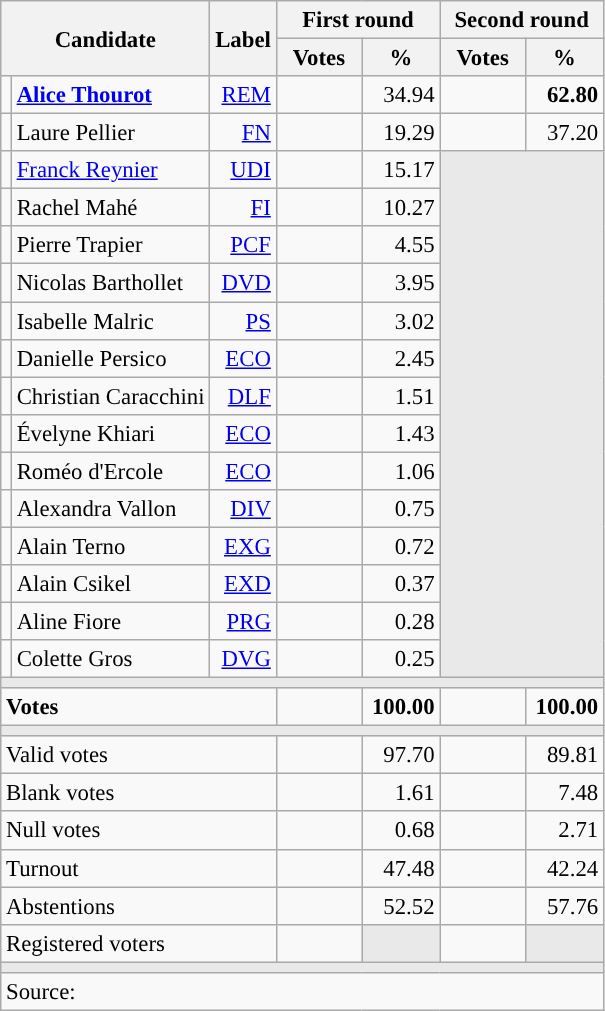<table class="wikitable" style="text-align:right;font-size:95%;">
<tr>
<th rowspan="2" colspan="2">Candidate</th>
<th rowspan="2">Label</th>
<th colspan="2">First round</th>
<th colspan="2">Second round</th>
</tr>
<tr>
<th style="width:50px;">Votes</th>
<th style="width:45px;">%</th>
<th style="width:50px;">Votes</th>
<th style="width:45px;">%</th>
</tr>
<tr>
<td style="color:inherit;background:"></td>
<td style="text-align:left;"><strong><a href='#'>Alice Thourot</a></strong></td>
<td><a href='#'>REM</a></td>
<td></td>
<td>34.94</td>
<td><strong></strong></td>
<td><strong>62.80</strong></td>
</tr>
<tr>
<td style="color:inherit;background:"></td>
<td style="text-align:left;">Laure Pellier</td>
<td><a href='#'>FN</a></td>
<td></td>
<td>19.29</td>
<td></td>
<td>37.20</td>
</tr>
<tr>
<td style="color:inherit;background:"></td>
<td style="text-align:left;"><a href='#'>Franck Reynier</a></td>
<td><a href='#'>UDI</a></td>
<td></td>
<td>15.17</td>
<td colspan="2" rowspan="14" style="background:#E9E9E9;"></td>
</tr>
<tr>
<td style="color:inherit;background:"></td>
<td style="text-align:left;">Rachel Mahé</td>
<td><a href='#'>FI</a></td>
<td></td>
<td>10.27</td>
</tr>
<tr>
<td style="color:inherit;background:"></td>
<td style="text-align:left;">Pierre Trapier</td>
<td><a href='#'>PCF</a></td>
<td></td>
<td>4.55</td>
</tr>
<tr>
<td style="color:inherit;background:"></td>
<td style="text-align:left;">Nicolas Barthollet</td>
<td><a href='#'>DVD</a></td>
<td></td>
<td>3.95</td>
</tr>
<tr>
<td style="color:inherit;background:"></td>
<td style="text-align:left;">Isabelle Malric</td>
<td><a href='#'>PS</a></td>
<td></td>
<td>3.02</td>
</tr>
<tr>
<td style="color:inherit;background:"></td>
<td style="text-align:left;">Danielle Persico</td>
<td><a href='#'>ECO</a></td>
<td></td>
<td>2.45</td>
</tr>
<tr>
<td style="color:inherit;background:"></td>
<td style="text-align:left;">Christian Caracchini</td>
<td><a href='#'>DLF</a></td>
<td></td>
<td>1.51</td>
</tr>
<tr>
<td style="color:inherit;background:"></td>
<td style="text-align:left;">Évelyne Khiari</td>
<td><a href='#'>ECO</a></td>
<td></td>
<td>1.43</td>
</tr>
<tr>
<td style="color:inherit;background:"></td>
<td style="text-align:left;">Roméo d'Ercole</td>
<td><a href='#'>ECO</a></td>
<td></td>
<td>1.06</td>
</tr>
<tr>
<td style="color:inherit;background:"></td>
<td style="text-align:left;">Alexandra Vallon</td>
<td><a href='#'>DIV</a></td>
<td></td>
<td>0.75</td>
</tr>
<tr>
<td style="color:inherit;background:"></td>
<td style="text-align:left;">Alain Terno</td>
<td><a href='#'>EXG</a></td>
<td></td>
<td>0.72</td>
</tr>
<tr>
<td style="color:inherit;background:"></td>
<td style="text-align:left;">Alain Csikel</td>
<td><a href='#'>EXD</a></td>
<td></td>
<td>0.37</td>
</tr>
<tr>
<td style="color:inherit;background:"></td>
<td style="text-align:left;">Aline Fiore</td>
<td><a href='#'>PRG</a></td>
<td></td>
<td>0.28</td>
</tr>
<tr>
<td style="color:inherit;background:"></td>
<td style="text-align:left;">Colette Gros</td>
<td><a href='#'>DVG</a></td>
<td></td>
<td>0.25</td>
</tr>
<tr>
<td colspan="7" style="background:#E9E9E9;"></td>
</tr>
<tr style="font-weight:bold;">
<td colspan="3" style="text-align:left;">Votes</td>
<td></td>
<td>100.00</td>
<td></td>
<td>100.00</td>
</tr>
<tr>
<td colspan="7" style="background:#E9E9E9;"></td>
</tr>
<tr>
<td colspan="3" style="text-align:left;">Valid votes</td>
<td></td>
<td>97.70</td>
<td></td>
<td>89.81</td>
</tr>
<tr>
<td colspan="3" style="text-align:left;">Blank votes</td>
<td></td>
<td>1.61</td>
<td></td>
<td>7.48</td>
</tr>
<tr>
<td colspan="3" style="text-align:left;">Null votes</td>
<td></td>
<td>0.68</td>
<td></td>
<td>2.71</td>
</tr>
<tr>
<td colspan="3" style="text-align:left;">Turnout</td>
<td></td>
<td>47.48</td>
<td></td>
<td>42.24</td>
</tr>
<tr>
<td colspan="3" style="text-align:left;">Abstentions</td>
<td></td>
<td>52.52</td>
<td></td>
<td>57.76</td>
</tr>
<tr>
<td colspan="3" style="text-align:left;">Registered voters</td>
<td></td>
<td style="color:inherit;background:#E9E9E9;"></td>
<td></td>
<td style="color:inherit;background:#E9E9E9;"></td>
</tr>
<tr>
<td colspan="7" style="background:#E9E9E9;"></td>
</tr>
<tr>
<td colspan="7" style="text-align:left;">Source: </td>
</tr>
</table>
